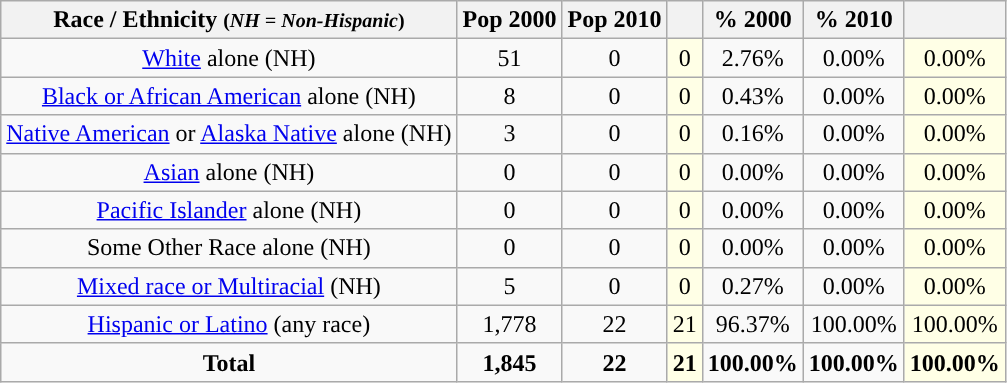<table class="wikitable" style="text-align:center;">
<tr>
<th>Race / Ethnicity <small>(<em>NH = Non-Hispanic</em>)</small></th>
<th>Pop 2000</th>
<th>Pop 2010</th>
<th></th>
<th>% 2000</th>
<th>% 2010</th>
<th></th>
</tr>
<tr>
<td><a href='#'>White</a> alone (NH)</td>
<td>51</td>
<td>0</td>
<td style='background: #ffffe6;'>0</td>
<td>2.76%</td>
<td>0.00%</td>
<td style='background: #ffffe6;'>0.00%</td>
</tr>
<tr>
<td><a href='#'>Black or African American</a> alone (NH)</td>
<td>8</td>
<td>0</td>
<td style='background: #ffffe6;'>0</td>
<td>0.43%</td>
<td>0.00%</td>
<td style='background: #ffffe6;'>0.00%</td>
</tr>
<tr>
<td><a href='#'>Native American</a> or <a href='#'>Alaska Native</a> alone (NH)</td>
<td>3</td>
<td>0</td>
<td style='background: #ffffe6;'>0</td>
<td>0.16%</td>
<td>0.00%</td>
<td style='background: #ffffe6;'>0.00%</td>
</tr>
<tr>
<td><a href='#'>Asian</a> alone (NH)</td>
<td>0</td>
<td>0</td>
<td style='background: #ffffe6;'>0</td>
<td>0.00%</td>
<td>0.00%</td>
<td style='background: #ffffe6;'>0.00%</td>
</tr>
<tr>
<td><a href='#'>Pacific Islander</a> alone (NH)</td>
<td>0</td>
<td>0</td>
<td style='background: #ffffe6;'>0</td>
<td>0.00%</td>
<td>0.00%</td>
<td style='background: #ffffe6;'>0.00%</td>
</tr>
<tr>
<td>Some Other Race alone (NH)</td>
<td>0</td>
<td>0</td>
<td style='background: #ffffe6;'>0</td>
<td>0.00%</td>
<td>0.00%</td>
<td style='background: #ffffe6;'>0.00%</td>
</tr>
<tr>
<td><a href='#'>Mixed race or Multiracial</a> (NH)</td>
<td>5</td>
<td>0</td>
<td style='background: #ffffe6;'>0</td>
<td>0.27%</td>
<td>0.00%</td>
<td style='background: #ffffe6;'>0.00%</td>
</tr>
<tr>
<td><a href='#'>Hispanic or Latino</a> (any race)</td>
<td>1,778</td>
<td>22</td>
<td style='background: #ffffe6;'>21</td>
<td>96.37%</td>
<td>100.00%</td>
<td style='background: #ffffe6;'>100.00%</td>
</tr>
<tr>
<td><strong>Total</strong></td>
<td><strong>1,845</strong></td>
<td><strong>22</strong></td>
<td style='background: #ffffe6;'><strong>21</strong></td>
<td><strong>100.00%</strong></td>
<td><strong>100.00%</strong></td>
<td style='background: #ffffe6;'><strong>100.00%</strong></td>
</tr>
</table>
